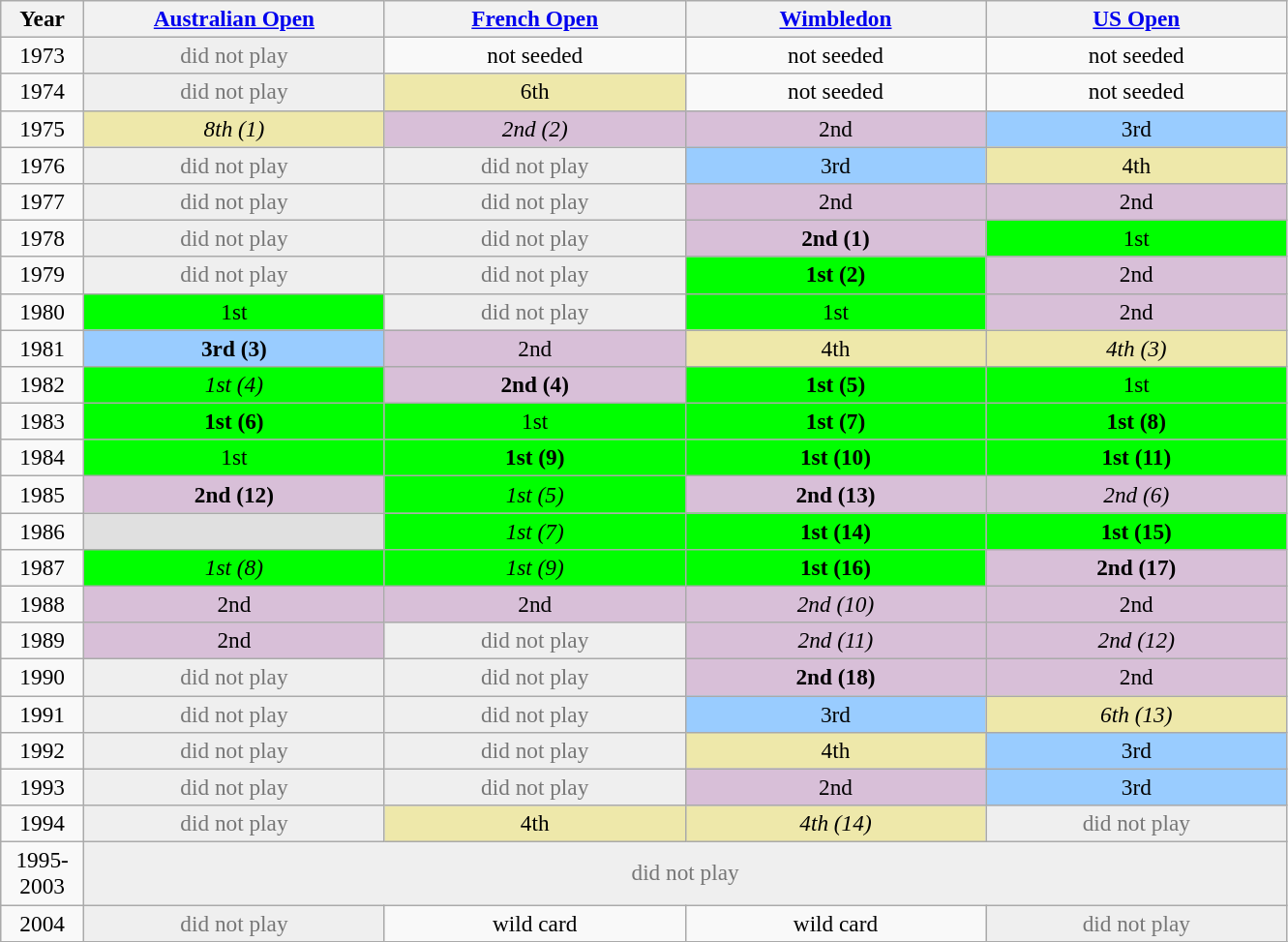<table class=wikitable style=font-size:97%;text-align:center>
<tr>
<th width=50>Year</th>
<th width=200><a href='#'>Australian Open</a></th>
<th width=200><a href='#'>French Open</a></th>
<th width=200><a href='#'>Wimbledon</a></th>
<th width=200><a href='#'>US Open</a></th>
</tr>
<tr>
<td>1973</td>
<td style="color:#767676; background:#efefef">did not play</td>
<td>not seeded</td>
<td>not seeded</td>
<td>not seeded</td>
</tr>
<tr>
<td>1974</td>
<td style="color:#767676; background:#efefef">did not play</td>
<td bgcolor=#EEE8AA>6th</td>
<td>not seeded</td>
<td>not seeded</td>
</tr>
<tr>
<td>1975</td>
<td bgcolor=#EEE8AA><em>8th (1)</em></td>
<td bgcolor=#D8BFD8><em>2nd (2)</em></td>
<td bgcolor=#D8BFD8>2nd</td>
<td bgcolor=#99ccff>3rd</td>
</tr>
<tr>
<td>1976</td>
<td style="color:#767676; background:#efefef">did not play</td>
<td style="color:#767676; background:#efefef">did not play</td>
<td bgcolor=#99ccff>3rd</td>
<td bgcolor=#EEE8AA>4th</td>
</tr>
<tr>
<td>1977</td>
<td style="color:#767676; background:#efefef">did not play</td>
<td style="color:#767676; background:#efefef">did not play</td>
<td bgcolor=#D8BFD8>2nd</td>
<td bgcolor=#D8BFD8>2nd</td>
</tr>
<tr>
<td>1978</td>
<td style="color:#767676; background:#efefef">did not play</td>
<td style="color:#767676; background:#efefef">did not play</td>
<td bgcolor=#D8BFD8><strong>2nd (1)</strong></td>
<td bgcolor=#00FF00>1st</td>
</tr>
<tr>
<td>1979</td>
<td style="color:#767676; background:#efefef">did not play</td>
<td style="color:#767676; background:#efefef">did not play</td>
<td bgcolor=#00FF00><strong>1st (2)</strong></td>
<td bgcolor=#D8BFD8>2nd</td>
</tr>
<tr>
<td>1980</td>
<td bgcolor=#00FF00>1st</td>
<td style="color:#767676; background:#efefef">did not play</td>
<td bgcolor=#00FF00>1st</td>
<td bgcolor=#D8BFD8>2nd</td>
</tr>
<tr>
<td>1981</td>
<td bgcolor=#99ccff><strong>3rd (3)</strong></td>
<td bgcolor=#D8BFD8>2nd</td>
<td bgcolor=#EEE8AA>4th</td>
<td bgcolor=#EEE8AA><em>4th (3)</em></td>
</tr>
<tr>
<td>1982</td>
<td bgcolor=#00FF00><em>1st (4)</em></td>
<td bgcolor=#D8BFD8><strong>2nd (4)</strong></td>
<td bgcolor=#00FF00><strong>1st (5)</strong></td>
<td bgcolor=#00FF00>1st</td>
</tr>
<tr>
<td>1983</td>
<td bgcolor=#00FF00><strong>1st (6)</strong></td>
<td bgcolor=#00FF00>1st</td>
<td bgcolor=#00FF00><strong>1st (7)</strong></td>
<td bgcolor=#00FF00><strong>1st (8)</strong></td>
</tr>
<tr>
<td>1984</td>
<td bgcolor=#00FF00>1st</td>
<td bgcolor=#00FF00><strong>1st (9)</strong></td>
<td bgcolor=#00FF00><strong>1st (10)</strong></td>
<td bgcolor=#00FF00><strong>1st (11)</strong></td>
</tr>
<tr>
<td>1985</td>
<td bgcolor=#D8BFD8><strong>2nd (12)</strong></td>
<td bgcolor=#00FF00><em>1st (5)</em></td>
<td bgcolor=#D8BFD8><strong>2nd (13)</strong></td>
<td bgcolor=#D8BFD8><em>2nd (6)</em></td>
</tr>
<tr>
<td>1986</td>
<td bgcolor=#e0e0e0><em></em></td>
<td bgcolor=#00FF00><em>1st (7)</em></td>
<td bgcolor=#00FF00><strong>1st (14)</strong></td>
<td bgcolor=#00FF00><strong>1st (15)</strong></td>
</tr>
<tr>
<td>1987</td>
<td bgcolor=#00FF00><em>1st (8)</em></td>
<td bgcolor=#00FF00><em>1st (9)</em></td>
<td bgcolor=#00FF00><strong>1st (16)</strong></td>
<td bgcolor=#D8BFD8><strong>2nd (17)</strong></td>
</tr>
<tr>
<td>1988</td>
<td bgcolor=#D8BFD8>2nd</td>
<td bgcolor=#D8BFD8>2nd</td>
<td bgcolor=#D8BFD8><em>2nd (10)</em></td>
<td bgcolor=#D8BFD8>2nd</td>
</tr>
<tr>
<td>1989</td>
<td bgcolor=#D8BFD8>2nd</td>
<td style="color:#767676; background:#efefef">did not play</td>
<td bgcolor=#D8BFD8><em>2nd (11)</em></td>
<td bgcolor=#D8BFD8><em>2nd (12)</em></td>
</tr>
<tr>
<td>1990</td>
<td style="color:#767676; background:#efefef">did not play</td>
<td style="color:#767676; background:#efefef">did not play</td>
<td bgcolor=#D8BFD8><strong>2nd (18)</strong></td>
<td bgcolor=#D8BFD8>2nd</td>
</tr>
<tr>
<td>1991</td>
<td style="color:#767676; background:#efefef">did not play</td>
<td style="color:#767676; background:#efefef">did not play</td>
<td bgcolor=#99ccff>3rd</td>
<td bgcolor=#EEE8AA><em>6th (13)</em></td>
</tr>
<tr>
<td>1992</td>
<td style="color:#767676; background:#efefef">did not play</td>
<td style="color:#767676; background:#efefef">did not play</td>
<td bgcolor=#EEE8AA>4th</td>
<td bgcolor=#99ccff>3rd</td>
</tr>
<tr>
<td>1993</td>
<td style="color:#767676; background:#efefef">did not play</td>
<td style="color:#767676; background:#efefef">did not play</td>
<td bgcolor=#D8BFD8>2nd</td>
<td bgcolor=#99ccff>3rd</td>
</tr>
<tr>
<td>1994</td>
<td style="color:#767676; background:#efefef">did not play</td>
<td bgcolor=#EEE8AA>4th</td>
<td bgcolor=#EEE8AA><em>4th (14)</em></td>
<td style="color:#767676; background:#efefef">did not play</td>
</tr>
<tr>
<td>1995-2003</td>
<td colspan="4" style="color:#767676; background:#efefef">did not play</td>
</tr>
<tr>
<td>2004</td>
<td style="color:#767676; background:#efefef">did not play</td>
<td>wild card</td>
<td>wild card</td>
<td style="color:#767676; background:#efefef">did not play</td>
</tr>
<tr>
</tr>
</table>
